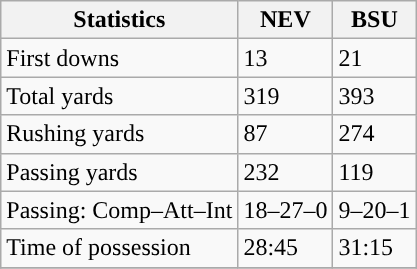<table class="wikitable" style="float: left;">
<tr>
<th>Statistics</th>
<th>NEV</th>
<th>BSU</th>
</tr>
<tr>
<td>First downs</td>
<td>13</td>
<td>21</td>
</tr>
<tr>
<td>Total yards</td>
<td>319</td>
<td>393</td>
</tr>
<tr>
<td>Rushing yards</td>
<td>87</td>
<td>274</td>
</tr>
<tr>
<td>Passing yards</td>
<td>232</td>
<td>119</td>
</tr>
<tr>
<td>Passing: Comp–Att–Int</td>
<td>18–27–0</td>
<td>9–20–1</td>
</tr>
<tr>
<td>Time of possession</td>
<td>28:45</td>
<td>31:15</td>
</tr>
<tr>
</tr>
</table>
